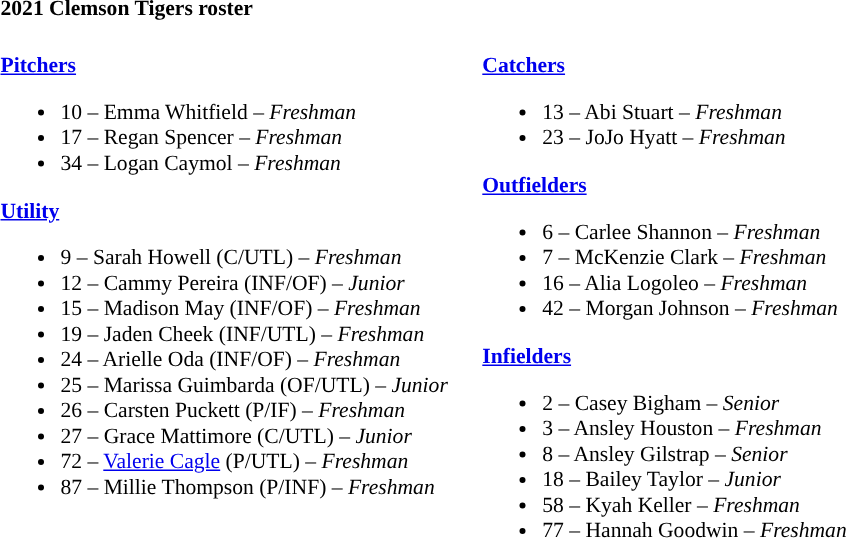<table class="toccolours" style="text-align: left; font-size:90%">
<tr>
<th colspan="9">2021 Clemson Tigers roster</th>
</tr>
<tr>
<td style="vertical-align:top;"><br><strong><a href='#'>Pitchers</a></strong><ul><li>10 – Emma Whitfield – <em> Freshman</em></li><li>17 – Regan Spencer – <em>Freshman</em></li><li>34 – Logan Caymol – <em> Freshman</em></li></ul><strong><a href='#'>Utility</a></strong><ul><li>9 – Sarah Howell (C/UTL) – <em>Freshman</em></li><li>12 – Cammy Pereira (INF/OF) – <em> Junior</em></li><li>15 – Madison May (INF/OF) – <em> Freshman</em></li><li>19 – Jaden Cheek (INF/UTL) – <em>Freshman</em></li><li>24 – Arielle Oda (INF/OF) – <em> Freshman</em></li><li>25 – Marissa Guimbarda (OF/UTL) – <em> Junior</em></li><li>26 – Carsten Puckett (P/IF) – <em>Freshman</em></li><li>27 – Grace Mattimore (C/UTL) – <em> Junior</em></li><li>72 – <a href='#'>Valerie Cagle</a> (P/UTL) – <em> Freshman</em></li><li>87 – Millie Thompson (P/INF) – <em>Freshman</em></li></ul></td>
<td width="15"> </td>
<td valign="top"><br><strong><a href='#'>Catchers</a></strong><ul><li>13 – Abi Stuart – <em> Freshman</em></li><li>23 – JoJo Hyatt – <em> Freshman</em></li></ul><strong><a href='#'>Outfielders</a></strong><ul><li>6 – Carlee Shannon – <em> Freshman</em></li><li>7 – McKenzie Clark – <em>Freshman</em></li><li>16 – Alia Logoleo – <em> Freshman</em></li><li>42 – Morgan Johnson – <em> Freshman</em></li></ul><strong><a href='#'>Infielders</a></strong><ul><li>2 – Casey Bigham – <em> Senior</em></li><li>3 – Ansley Houston – <em>Freshman</em></li><li>8 – Ansley Gilstrap – <em> Senior</em></li><li>18 – Bailey Taylor – <em> Junior</em></li><li>58 – Kyah Keller – <em> Freshman</em></li><li>77 – Hannah Goodwin – <em> Freshman</em></li></ul></td>
</tr>
</table>
